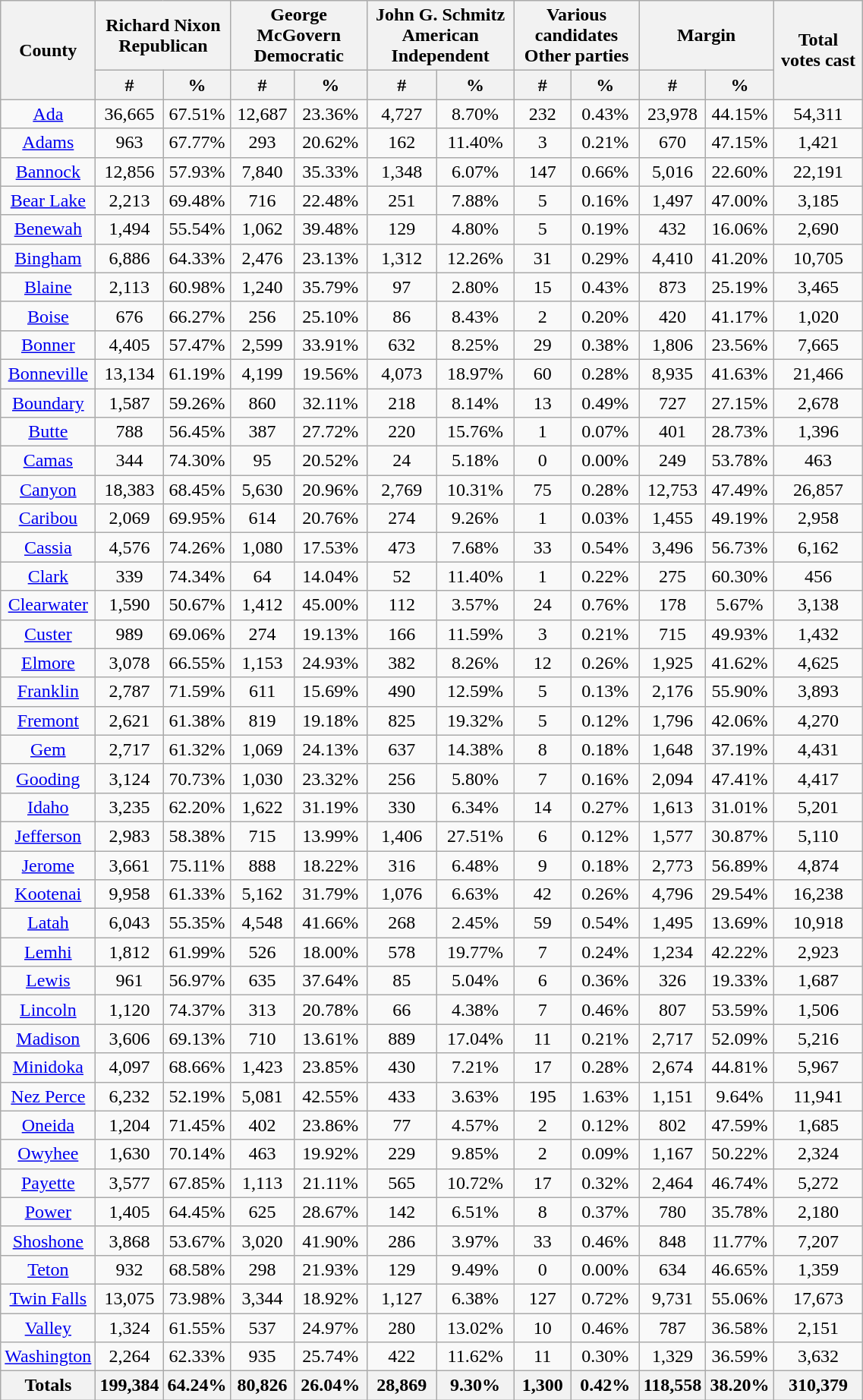<table width="60%"  class="wikitable sortable" style="text-align:center">
<tr>
<th style="text-align:center;" rowspan="2">County</th>
<th style="text-align:center;" colspan="2">Richard Nixon<br>Republican</th>
<th style="text-align:center;" colspan="2">George McGovern<br>Democratic</th>
<th style="text-align:center;" colspan="2">John G. Schmitz<br>American Independent</th>
<th style="text-align:center;" colspan="2">Various candidates<br>Other parties</th>
<th style="text-align:center;" colspan="2">Margin</th>
<th style="text-align:center;" rowspan="2">Total votes cast</th>
</tr>
<tr>
<th style="text-align:center;" data-sort-type="number">#</th>
<th style="text-align:center;" data-sort-type="number">%</th>
<th style="text-align:center;" data-sort-type="number">#</th>
<th style="text-align:center;" data-sort-type="number">%</th>
<th style="text-align:center;" data-sort-type="number">#</th>
<th style="text-align:center;" data-sort-type="number">%</th>
<th style="text-align:center;" data-sort-type="number">#</th>
<th style="text-align:center;" data-sort-type="number">%</th>
<th style="text-align:center;" data-sort-type="number">#</th>
<th style="text-align:center;" data-sort-type="number">%</th>
</tr>
<tr style="text-align:center;">
<td><a href='#'>Ada</a></td>
<td>36,665</td>
<td>67.51%</td>
<td>12,687</td>
<td>23.36%</td>
<td>4,727</td>
<td>8.70%</td>
<td>232</td>
<td>0.43%</td>
<td>23,978</td>
<td>44.15%</td>
<td>54,311</td>
</tr>
<tr style="text-align:center;">
<td><a href='#'>Adams</a></td>
<td>963</td>
<td>67.77%</td>
<td>293</td>
<td>20.62%</td>
<td>162</td>
<td>11.40%</td>
<td>3</td>
<td>0.21%</td>
<td>670</td>
<td>47.15%</td>
<td>1,421</td>
</tr>
<tr style="text-align:center;">
<td><a href='#'>Bannock</a></td>
<td>12,856</td>
<td>57.93%</td>
<td>7,840</td>
<td>35.33%</td>
<td>1,348</td>
<td>6.07%</td>
<td>147</td>
<td>0.66%</td>
<td>5,016</td>
<td>22.60%</td>
<td>22,191</td>
</tr>
<tr style="text-align:center;">
<td><a href='#'>Bear Lake</a></td>
<td>2,213</td>
<td>69.48%</td>
<td>716</td>
<td>22.48%</td>
<td>251</td>
<td>7.88%</td>
<td>5</td>
<td>0.16%</td>
<td>1,497</td>
<td>47.00%</td>
<td>3,185</td>
</tr>
<tr style="text-align:center;">
<td><a href='#'>Benewah</a></td>
<td>1,494</td>
<td>55.54%</td>
<td>1,062</td>
<td>39.48%</td>
<td>129</td>
<td>4.80%</td>
<td>5</td>
<td>0.19%</td>
<td>432</td>
<td>16.06%</td>
<td>2,690</td>
</tr>
<tr style="text-align:center;">
<td><a href='#'>Bingham</a></td>
<td>6,886</td>
<td>64.33%</td>
<td>2,476</td>
<td>23.13%</td>
<td>1,312</td>
<td>12.26%</td>
<td>31</td>
<td>0.29%</td>
<td>4,410</td>
<td>41.20%</td>
<td>10,705</td>
</tr>
<tr style="text-align:center;">
<td><a href='#'>Blaine</a></td>
<td>2,113</td>
<td>60.98%</td>
<td>1,240</td>
<td>35.79%</td>
<td>97</td>
<td>2.80%</td>
<td>15</td>
<td>0.43%</td>
<td>873</td>
<td>25.19%</td>
<td>3,465</td>
</tr>
<tr style="text-align:center;">
<td><a href='#'>Boise</a></td>
<td>676</td>
<td>66.27%</td>
<td>256</td>
<td>25.10%</td>
<td>86</td>
<td>8.43%</td>
<td>2</td>
<td>0.20%</td>
<td>420</td>
<td>41.17%</td>
<td>1,020</td>
</tr>
<tr style="text-align:center;">
<td><a href='#'>Bonner</a></td>
<td>4,405</td>
<td>57.47%</td>
<td>2,599</td>
<td>33.91%</td>
<td>632</td>
<td>8.25%</td>
<td>29</td>
<td>0.38%</td>
<td>1,806</td>
<td>23.56%</td>
<td>7,665</td>
</tr>
<tr style="text-align:center;">
<td><a href='#'>Bonneville</a></td>
<td>13,134</td>
<td>61.19%</td>
<td>4,199</td>
<td>19.56%</td>
<td>4,073</td>
<td>18.97%</td>
<td>60</td>
<td>0.28%</td>
<td>8,935</td>
<td>41.63%</td>
<td>21,466</td>
</tr>
<tr style="text-align:center;">
<td><a href='#'>Boundary</a></td>
<td>1,587</td>
<td>59.26%</td>
<td>860</td>
<td>32.11%</td>
<td>218</td>
<td>8.14%</td>
<td>13</td>
<td>0.49%</td>
<td>727</td>
<td>27.15%</td>
<td>2,678</td>
</tr>
<tr style="text-align:center;">
<td><a href='#'>Butte</a></td>
<td>788</td>
<td>56.45%</td>
<td>387</td>
<td>27.72%</td>
<td>220</td>
<td>15.76%</td>
<td>1</td>
<td>0.07%</td>
<td>401</td>
<td>28.73%</td>
<td>1,396</td>
</tr>
<tr style="text-align:center;">
<td><a href='#'>Camas</a></td>
<td>344</td>
<td>74.30%</td>
<td>95</td>
<td>20.52%</td>
<td>24</td>
<td>5.18%</td>
<td>0</td>
<td>0.00%</td>
<td>249</td>
<td>53.78%</td>
<td>463</td>
</tr>
<tr style="text-align:center;">
<td><a href='#'>Canyon</a></td>
<td>18,383</td>
<td>68.45%</td>
<td>5,630</td>
<td>20.96%</td>
<td>2,769</td>
<td>10.31%</td>
<td>75</td>
<td>0.28%</td>
<td>12,753</td>
<td>47.49%</td>
<td>26,857</td>
</tr>
<tr style="text-align:center;">
<td><a href='#'>Caribou</a></td>
<td>2,069</td>
<td>69.95%</td>
<td>614</td>
<td>20.76%</td>
<td>274</td>
<td>9.26%</td>
<td>1</td>
<td>0.03%</td>
<td>1,455</td>
<td>49.19%</td>
<td>2,958</td>
</tr>
<tr style="text-align:center;">
<td><a href='#'>Cassia</a></td>
<td>4,576</td>
<td>74.26%</td>
<td>1,080</td>
<td>17.53%</td>
<td>473</td>
<td>7.68%</td>
<td>33</td>
<td>0.54%</td>
<td>3,496</td>
<td>56.73%</td>
<td>6,162</td>
</tr>
<tr style="text-align:center;">
<td><a href='#'>Clark</a></td>
<td>339</td>
<td>74.34%</td>
<td>64</td>
<td>14.04%</td>
<td>52</td>
<td>11.40%</td>
<td>1</td>
<td>0.22%</td>
<td>275</td>
<td>60.30%</td>
<td>456</td>
</tr>
<tr style="text-align:center;">
<td><a href='#'>Clearwater</a></td>
<td>1,590</td>
<td>50.67%</td>
<td>1,412</td>
<td>45.00%</td>
<td>112</td>
<td>3.57%</td>
<td>24</td>
<td>0.76%</td>
<td>178</td>
<td>5.67%</td>
<td>3,138</td>
</tr>
<tr style="text-align:center;">
<td><a href='#'>Custer</a></td>
<td>989</td>
<td>69.06%</td>
<td>274</td>
<td>19.13%</td>
<td>166</td>
<td>11.59%</td>
<td>3</td>
<td>0.21%</td>
<td>715</td>
<td>49.93%</td>
<td>1,432</td>
</tr>
<tr style="text-align:center;">
<td><a href='#'>Elmore</a></td>
<td>3,078</td>
<td>66.55%</td>
<td>1,153</td>
<td>24.93%</td>
<td>382</td>
<td>8.26%</td>
<td>12</td>
<td>0.26%</td>
<td>1,925</td>
<td>41.62%</td>
<td>4,625</td>
</tr>
<tr style="text-align:center;">
<td><a href='#'>Franklin</a></td>
<td>2,787</td>
<td>71.59%</td>
<td>611</td>
<td>15.69%</td>
<td>490</td>
<td>12.59%</td>
<td>5</td>
<td>0.13%</td>
<td>2,176</td>
<td>55.90%</td>
<td>3,893</td>
</tr>
<tr style="text-align:center;">
<td><a href='#'>Fremont</a></td>
<td>2,621</td>
<td>61.38%</td>
<td>819</td>
<td>19.18%</td>
<td>825</td>
<td>19.32%</td>
<td>5</td>
<td>0.12%</td>
<td>1,796</td>
<td>42.06%</td>
<td>4,270</td>
</tr>
<tr style="text-align:center;">
<td><a href='#'>Gem</a></td>
<td>2,717</td>
<td>61.32%</td>
<td>1,069</td>
<td>24.13%</td>
<td>637</td>
<td>14.38%</td>
<td>8</td>
<td>0.18%</td>
<td>1,648</td>
<td>37.19%</td>
<td>4,431</td>
</tr>
<tr style="text-align:center;">
<td><a href='#'>Gooding</a></td>
<td>3,124</td>
<td>70.73%</td>
<td>1,030</td>
<td>23.32%</td>
<td>256</td>
<td>5.80%</td>
<td>7</td>
<td>0.16%</td>
<td>2,094</td>
<td>47.41%</td>
<td>4,417</td>
</tr>
<tr style="text-align:center;">
<td><a href='#'>Idaho</a></td>
<td>3,235</td>
<td>62.20%</td>
<td>1,622</td>
<td>31.19%</td>
<td>330</td>
<td>6.34%</td>
<td>14</td>
<td>0.27%</td>
<td>1,613</td>
<td>31.01%</td>
<td>5,201</td>
</tr>
<tr style="text-align:center;">
<td><a href='#'>Jefferson</a></td>
<td>2,983</td>
<td>58.38%</td>
<td>715</td>
<td>13.99%</td>
<td>1,406</td>
<td>27.51%</td>
<td>6</td>
<td>0.12%</td>
<td>1,577</td>
<td>30.87%</td>
<td>5,110</td>
</tr>
<tr style="text-align:center;">
<td><a href='#'>Jerome</a></td>
<td>3,661</td>
<td>75.11%</td>
<td>888</td>
<td>18.22%</td>
<td>316</td>
<td>6.48%</td>
<td>9</td>
<td>0.18%</td>
<td>2,773</td>
<td>56.89%</td>
<td>4,874</td>
</tr>
<tr style="text-align:center;">
<td><a href='#'>Kootenai</a></td>
<td>9,958</td>
<td>61.33%</td>
<td>5,162</td>
<td>31.79%</td>
<td>1,076</td>
<td>6.63%</td>
<td>42</td>
<td>0.26%</td>
<td>4,796</td>
<td>29.54%</td>
<td>16,238</td>
</tr>
<tr style="text-align:center;">
<td><a href='#'>Latah</a></td>
<td>6,043</td>
<td>55.35%</td>
<td>4,548</td>
<td>41.66%</td>
<td>268</td>
<td>2.45%</td>
<td>59</td>
<td>0.54%</td>
<td>1,495</td>
<td>13.69%</td>
<td>10,918</td>
</tr>
<tr style="text-align:center;">
<td><a href='#'>Lemhi</a></td>
<td>1,812</td>
<td>61.99%</td>
<td>526</td>
<td>18.00%</td>
<td>578</td>
<td>19.77%</td>
<td>7</td>
<td>0.24%</td>
<td>1,234</td>
<td>42.22%</td>
<td>2,923</td>
</tr>
<tr style="text-align:center;">
<td><a href='#'>Lewis</a></td>
<td>961</td>
<td>56.97%</td>
<td>635</td>
<td>37.64%</td>
<td>85</td>
<td>5.04%</td>
<td>6</td>
<td>0.36%</td>
<td>326</td>
<td>19.33%</td>
<td>1,687</td>
</tr>
<tr style="text-align:center;">
<td><a href='#'>Lincoln</a></td>
<td>1,120</td>
<td>74.37%</td>
<td>313</td>
<td>20.78%</td>
<td>66</td>
<td>4.38%</td>
<td>7</td>
<td>0.46%</td>
<td>807</td>
<td>53.59%</td>
<td>1,506</td>
</tr>
<tr style="text-align:center;">
<td><a href='#'>Madison</a></td>
<td>3,606</td>
<td>69.13%</td>
<td>710</td>
<td>13.61%</td>
<td>889</td>
<td>17.04%</td>
<td>11</td>
<td>0.21%</td>
<td>2,717</td>
<td>52.09%</td>
<td>5,216</td>
</tr>
<tr style="text-align:center;">
<td><a href='#'>Minidoka</a></td>
<td>4,097</td>
<td>68.66%</td>
<td>1,423</td>
<td>23.85%</td>
<td>430</td>
<td>7.21%</td>
<td>17</td>
<td>0.28%</td>
<td>2,674</td>
<td>44.81%</td>
<td>5,967</td>
</tr>
<tr style="text-align:center;">
<td><a href='#'>Nez Perce</a></td>
<td>6,232</td>
<td>52.19%</td>
<td>5,081</td>
<td>42.55%</td>
<td>433</td>
<td>3.63%</td>
<td>195</td>
<td>1.63%</td>
<td>1,151</td>
<td>9.64%</td>
<td>11,941</td>
</tr>
<tr style="text-align:center;">
<td><a href='#'>Oneida</a></td>
<td>1,204</td>
<td>71.45%</td>
<td>402</td>
<td>23.86%</td>
<td>77</td>
<td>4.57%</td>
<td>2</td>
<td>0.12%</td>
<td>802</td>
<td>47.59%</td>
<td>1,685</td>
</tr>
<tr style="text-align:center;">
<td><a href='#'>Owyhee</a></td>
<td>1,630</td>
<td>70.14%</td>
<td>463</td>
<td>19.92%</td>
<td>229</td>
<td>9.85%</td>
<td>2</td>
<td>0.09%</td>
<td>1,167</td>
<td>50.22%</td>
<td>2,324</td>
</tr>
<tr style="text-align:center;">
<td><a href='#'>Payette</a></td>
<td>3,577</td>
<td>67.85%</td>
<td>1,113</td>
<td>21.11%</td>
<td>565</td>
<td>10.72%</td>
<td>17</td>
<td>0.32%</td>
<td>2,464</td>
<td>46.74%</td>
<td>5,272</td>
</tr>
<tr style="text-align:center;">
<td><a href='#'>Power</a></td>
<td>1,405</td>
<td>64.45%</td>
<td>625</td>
<td>28.67%</td>
<td>142</td>
<td>6.51%</td>
<td>8</td>
<td>0.37%</td>
<td>780</td>
<td>35.78%</td>
<td>2,180</td>
</tr>
<tr style="text-align:center;">
<td><a href='#'>Shoshone</a></td>
<td>3,868</td>
<td>53.67%</td>
<td>3,020</td>
<td>41.90%</td>
<td>286</td>
<td>3.97%</td>
<td>33</td>
<td>0.46%</td>
<td>848</td>
<td>11.77%</td>
<td>7,207</td>
</tr>
<tr style="text-align:center;">
<td><a href='#'>Teton</a></td>
<td>932</td>
<td>68.58%</td>
<td>298</td>
<td>21.93%</td>
<td>129</td>
<td>9.49%</td>
<td>0</td>
<td>0.00%</td>
<td>634</td>
<td>46.65%</td>
<td>1,359</td>
</tr>
<tr style="text-align:center;">
<td><a href='#'>Twin Falls</a></td>
<td>13,075</td>
<td>73.98%</td>
<td>3,344</td>
<td>18.92%</td>
<td>1,127</td>
<td>6.38%</td>
<td>127</td>
<td>0.72%</td>
<td>9,731</td>
<td>55.06%</td>
<td>17,673</td>
</tr>
<tr style="text-align:center;">
<td><a href='#'>Valley</a></td>
<td>1,324</td>
<td>61.55%</td>
<td>537</td>
<td>24.97%</td>
<td>280</td>
<td>13.02%</td>
<td>10</td>
<td>0.46%</td>
<td>787</td>
<td>36.58%</td>
<td>2,151</td>
</tr>
<tr style="text-align:center;">
<td><a href='#'>Washington</a></td>
<td>2,264</td>
<td>62.33%</td>
<td>935</td>
<td>25.74%</td>
<td>422</td>
<td>11.62%</td>
<td>11</td>
<td>0.30%</td>
<td>1,329</td>
<td>36.59%</td>
<td>3,632</td>
</tr>
<tr style="text-align:center;">
<th>Totals</th>
<th>199,384</th>
<th>64.24%</th>
<th>80,826</th>
<th>26.04%</th>
<th>28,869</th>
<th>9.30%</th>
<th>1,300</th>
<th>0.42%</th>
<th>118,558</th>
<th>38.20%</th>
<th>310,379</th>
</tr>
</table>
